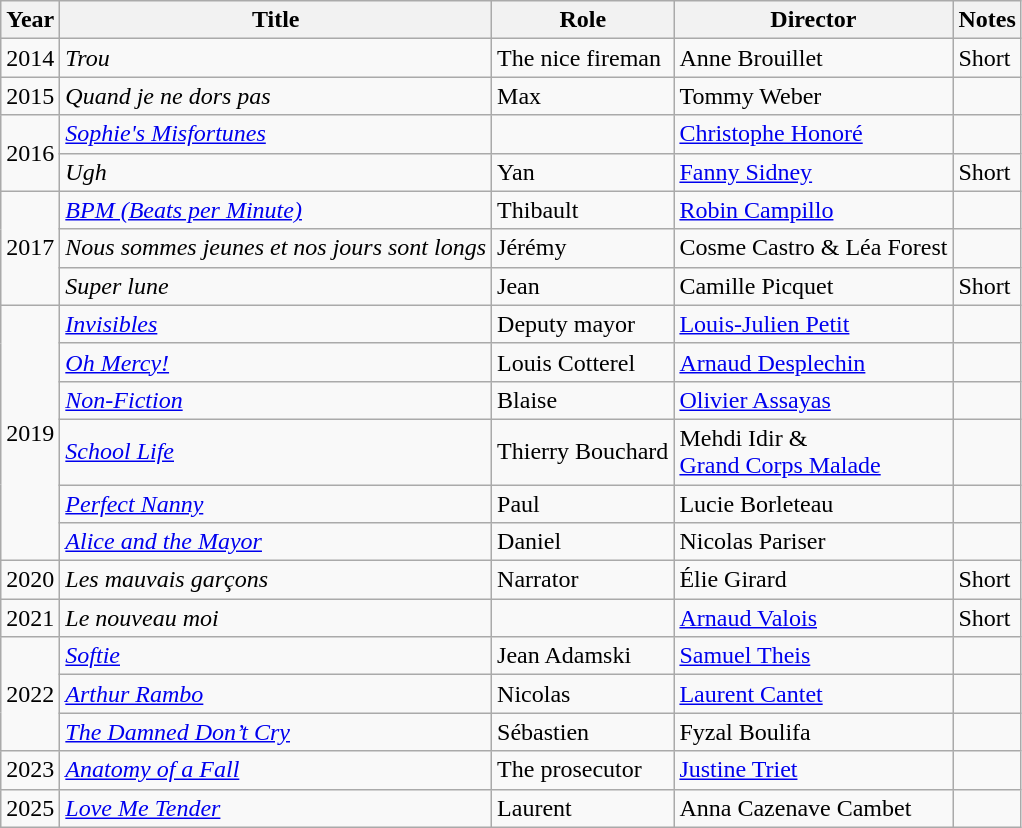<table class="wikitable">
<tr>
<th>Year</th>
<th>Title</th>
<th>Role</th>
<th>Director</th>
<th>Notes</th>
</tr>
<tr>
<td>2014</td>
<td><em>Trou</em></td>
<td>The nice fireman</td>
<td>Anne Brouillet</td>
<td>Short</td>
</tr>
<tr>
<td>2015</td>
<td><em>Quand je ne dors pas</em></td>
<td>Max</td>
<td>Tommy Weber</td>
<td></td>
</tr>
<tr>
<td rowspan=2>2016</td>
<td><em><a href='#'>Sophie's Misfortunes</a></em></td>
<td></td>
<td><a href='#'>Christophe Honoré</a></td>
<td></td>
</tr>
<tr>
<td><em>Ugh</em></td>
<td>Yan</td>
<td><a href='#'>Fanny Sidney</a></td>
<td>Short</td>
</tr>
<tr>
<td rowspan=3>2017</td>
<td><em><a href='#'>BPM (Beats per Minute)</a></em></td>
<td>Thibault</td>
<td><a href='#'>Robin Campillo</a></td>
<td></td>
</tr>
<tr>
<td><em>Nous sommes jeunes et nos jours sont longs</em></td>
<td>Jérémy</td>
<td>Cosme Castro & Léa Forest</td>
<td></td>
</tr>
<tr>
<td><em>Super lune</em></td>
<td>Jean</td>
<td>Camille Picquet</td>
<td>Short</td>
</tr>
<tr>
<td rowspan=6>2019</td>
<td><em><a href='#'>Invisibles</a></em></td>
<td>Deputy mayor</td>
<td><a href='#'>Louis-Julien Petit</a></td>
<td></td>
</tr>
<tr>
<td><em><a href='#'>Oh Mercy!</a></em></td>
<td>Louis Cotterel</td>
<td><a href='#'>Arnaud Desplechin</a></td>
<td></td>
</tr>
<tr>
<td><em><a href='#'>Non-Fiction</a></em></td>
<td>Blaise</td>
<td><a href='#'>Olivier Assayas</a></td>
<td></td>
</tr>
<tr>
<td><em><a href='#'>School Life</a></em></td>
<td>Thierry Bouchard</td>
<td>Mehdi Idir &<br> <a href='#'>Grand Corps Malade</a></td>
<td></td>
</tr>
<tr>
<td><em><a href='#'>Perfect Nanny</a></em></td>
<td>Paul</td>
<td>Lucie Borleteau</td>
<td></td>
</tr>
<tr>
<td><em><a href='#'>Alice and the Mayor</a></em></td>
<td>Daniel</td>
<td>Nicolas Pariser</td>
<td></td>
</tr>
<tr>
<td>2020</td>
<td><em>Les mauvais garçons</em></td>
<td>Narrator</td>
<td>Élie Girard</td>
<td>Short</td>
</tr>
<tr>
<td>2021</td>
<td><em>Le nouveau moi</em></td>
<td></td>
<td><a href='#'>Arnaud Valois</a></td>
<td>Short</td>
</tr>
<tr>
<td rowspan=3>2022</td>
<td><em><a href='#'>Softie</a></em></td>
<td>Jean Adamski</td>
<td><a href='#'>Samuel Theis</a></td>
<td></td>
</tr>
<tr>
<td><em><a href='#'>Arthur Rambo</a></em></td>
<td>Nicolas</td>
<td><a href='#'>Laurent Cantet</a></td>
<td></td>
</tr>
<tr>
<td><em><a href='#'>The Damned Don’t Cry</a></em></td>
<td>Sébastien</td>
<td>Fyzal Boulifa</td>
<td></td>
</tr>
<tr>
<td>2023</td>
<td><em><a href='#'>Anatomy of a Fall</a></em></td>
<td>The prosecutor</td>
<td><a href='#'>Justine Triet</a></td>
<td></td>
</tr>
<tr>
<td>2025</td>
<td><em><a href='#'>Love Me Tender</a></em></td>
<td>Laurent</td>
<td>Anna Cazenave Cambet</td>
<td></td>
</tr>
</table>
